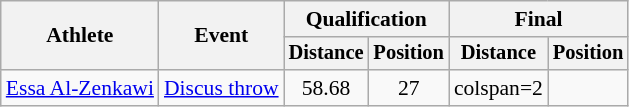<table class=wikitable style="font-size:90%">
<tr>
<th rowspan="2">Athlete</th>
<th rowspan="2">Event</th>
<th colspan="2">Qualification</th>
<th colspan="2">Final</th>
</tr>
<tr style="font-size:95%">
<th>Distance</th>
<th>Position</th>
<th>Distance</th>
<th>Position</th>
</tr>
<tr style=text-align:center>
<td style=text-align:left><a href='#'>Essa Al-Zenkawi</a></td>
<td style=text-align:left><a href='#'>Discus throw</a></td>
<td>58.68</td>
<td>27</td>
<td>colspan=2 </td>
</tr>
</table>
